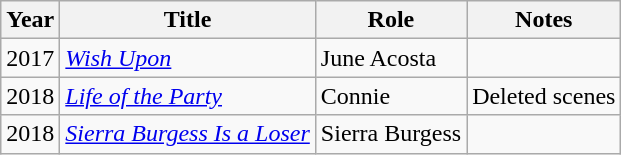<table class="wikitable sortable">
<tr>
<th scope="col">Year</th>
<th scope="col">Title</th>
<th scope="col">Role</th>
<th scope="col" class="unsortable">Notes</th>
</tr>
<tr>
<td>2017</td>
<td><em><a href='#'>Wish Upon</a></em></td>
<td>June Acosta</td>
<td></td>
</tr>
<tr>
<td>2018</td>
<td><em><a href='#'>Life of the Party</a></em></td>
<td>Connie</td>
<td>Deleted scenes</td>
</tr>
<tr>
<td>2018</td>
<td><em><a href='#'>Sierra Burgess Is a Loser</a></em></td>
<td>Sierra Burgess</td>
<td></td>
</tr>
</table>
